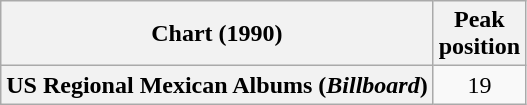<table class="wikitable sortable plainrowheaders">
<tr>
<th scope="col">Chart (1990)</th>
<th scope="col">Peak<br>position</th>
</tr>
<tr>
<th scope=row>US Regional Mexican Albums (<em>Billboard</em>)</th>
<td style="text-align: center; ">19</td>
</tr>
</table>
